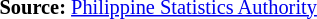<table style="font-size:85%;" '|>
<tr>
<td><br><p>
<strong>Source:</strong> <a href='#'>Philippine Statistics Authority</a>
</p></td>
</tr>
</table>
